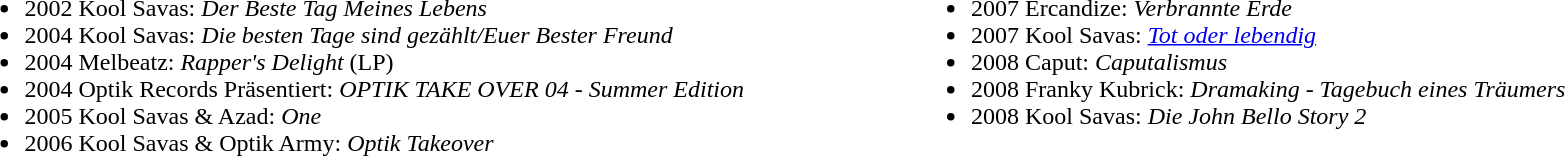<table border="0" width="100%">
<tr>
<td valign="top" width="50%"><br><ul><li>2002 Kool Savas:<em> Der Beste Tag Meines Lebens</em></li><li>2004 Kool Savas:<em> Die besten Tage sind gezählt/Euer Bester Freund</em></li><li>2004 Melbeatz: <em>Rapper's Delight</em> (LP)</li><li>2004 Optik Records Präsentiert: <em>OPTIK TAKE OVER 04 - Summer Edition</em></li><li>2005 Kool Savas & Azad: <em>One</em></li><li>2006 Kool Savas & Optik Army: <em>Optik Takeover</em></li></ul></td>
<td valign="top" width="50%"><br><ul><li>2007 Ercandize: <em>Verbrannte Erde</em></li><li>2007 Kool Savas: <em><a href='#'>Tot oder lebendig</a></em></li><li>2008 Caput: <em>Caputalismus</em></li><li>2008 Franky Kubrick: <em>Dramaking - Tagebuch eines Träumers</em></li><li>2008 Kool Savas: <em>Die John Bello Story 2</em></li></ul></td>
</tr>
</table>
